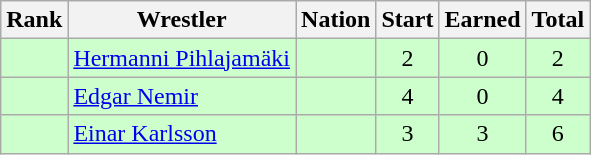<table class="wikitable sortable" style="text-align:center;">
<tr>
<th>Rank</th>
<th>Wrestler</th>
<th>Nation</th>
<th>Start</th>
<th>Earned</th>
<th>Total</th>
</tr>
<tr style="background:#cfc;">
<td></td>
<td align=left><a href='#'>Hermanni Pihlajamäki</a></td>
<td align=left></td>
<td>2</td>
<td>0</td>
<td>2</td>
</tr>
<tr style="background:#cfc;">
<td></td>
<td align=left><a href='#'>Edgar Nemir</a></td>
<td align=left></td>
<td>4</td>
<td>0</td>
<td>4</td>
</tr>
<tr style="background:#cfc;">
<td></td>
<td align=left><a href='#'>Einar Karlsson</a></td>
<td align=left></td>
<td>3</td>
<td>3</td>
<td>6</td>
</tr>
</table>
